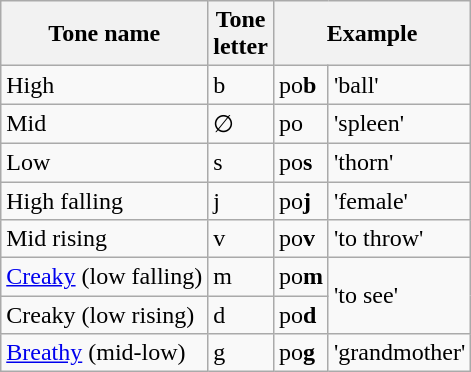<table class="wikitable">
<tr>
<th>Tone name</th>
<th>Tone<br>letter</th>
<th colspan=2>Example</th>
</tr>
<tr>
<td>High</td>
<td>b</td>
<td>po<strong>b</strong></td>
<td> 'ball'</td>
</tr>
<tr>
<td>Mid</td>
<td>∅</td>
<td>po</td>
<td> 'spleen'</td>
</tr>
<tr>
<td>Low</td>
<td>s</td>
<td>po<strong>s</strong></td>
<td> 'thorn'</td>
</tr>
<tr>
<td>High falling</td>
<td>j</td>
<td>po<strong>j</strong></td>
<td> 'female'</td>
</tr>
<tr>
<td>Mid rising</td>
<td>v</td>
<td>po<strong>v</strong></td>
<td> 'to throw'</td>
</tr>
<tr>
<td><a href='#'>Creaky</a> (low falling)</td>
<td>m</td>
<td>po<strong>m</strong></td>
<td rowspan=2> 'to see'</td>
</tr>
<tr>
<td>Creaky (low rising)</td>
<td>d</td>
<td>po<strong>d</strong></td>
</tr>
<tr>
<td><a href='#'>Breathy</a> (mid-low)</td>
<td>g</td>
<td>po<strong>g</strong></td>
<td> 'grandmother'</td>
</tr>
</table>
